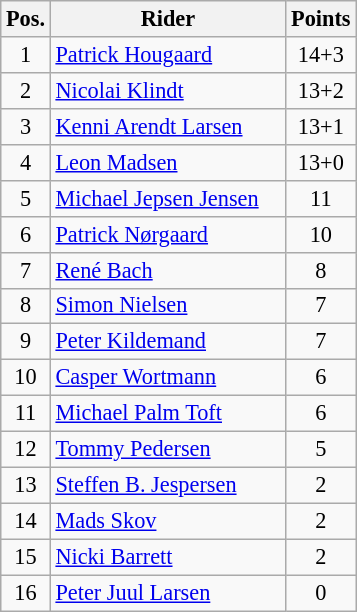<table class=wikitable style="font-size:93%;">
<tr>
<th width=25px>Pos.</th>
<th width=150px>Rider</th>
<th width=40px>Points</th>
</tr>
<tr align=center>
<td>1</td>
<td align=left><a href='#'>Patrick Hougaard</a></td>
<td>14+3</td>
</tr>
<tr align=center>
<td>2</td>
<td align=left><a href='#'>Nicolai Klindt</a></td>
<td>13+2</td>
</tr>
<tr align=center>
<td>3</td>
<td align=left><a href='#'>Kenni Arendt Larsen</a></td>
<td>13+1</td>
</tr>
<tr align=center>
<td>4</td>
<td align=left><a href='#'>Leon Madsen</a></td>
<td>13+0</td>
</tr>
<tr align=center>
<td>5</td>
<td align=left><a href='#'>Michael Jepsen Jensen</a></td>
<td>11</td>
</tr>
<tr align=center>
<td>6</td>
<td align=left><a href='#'>Patrick Nørgaard</a></td>
<td>10</td>
</tr>
<tr align=center>
<td>7</td>
<td align=left><a href='#'>René Bach</a></td>
<td>8</td>
</tr>
<tr align=center>
<td>8</td>
<td align=left><a href='#'>Simon Nielsen</a></td>
<td>7</td>
</tr>
<tr align=center>
<td>9</td>
<td align=left><a href='#'>Peter Kildemand</a></td>
<td>7</td>
</tr>
<tr align=center>
<td>10</td>
<td align=left><a href='#'>Casper Wortmann</a></td>
<td>6</td>
</tr>
<tr align=center>
<td>11</td>
<td align=left><a href='#'>Michael Palm Toft</a></td>
<td>6</td>
</tr>
<tr align=center>
<td>12</td>
<td align=left><a href='#'>Tommy Pedersen</a></td>
<td>5</td>
</tr>
<tr align=center>
<td>13</td>
<td align=left><a href='#'>Steffen B. Jespersen</a></td>
<td>2</td>
</tr>
<tr align=center>
<td>14</td>
<td align=left><a href='#'>Mads Skov</a></td>
<td>2</td>
</tr>
<tr align=center>
<td>15</td>
<td align=left><a href='#'>Nicki Barrett</a></td>
<td>2</td>
</tr>
<tr align=center>
<td>16</td>
<td align=left><a href='#'>Peter Juul Larsen</a></td>
<td>0</td>
</tr>
</table>
